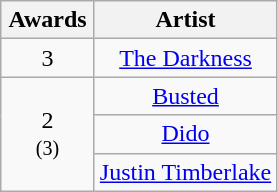<table class="wikitable" rowspan="2" style="text-align:center;">
<tr>
<th scope="col" style="width:55px;">Awards</th>
<th scope="col" style="text-align:center;">Artist</th>
</tr>
<tr>
<td>3</td>
<td><a href='#'>The Darkness</a></td>
</tr>
<tr>
<td rowspan="3">2<br><small>(3)</small></td>
<td><a href='#'>Busted</a></td>
</tr>
<tr>
<td><a href='#'>Dido</a></td>
</tr>
<tr>
<td><a href='#'>Justin Timberlake</a></td>
</tr>
</table>
